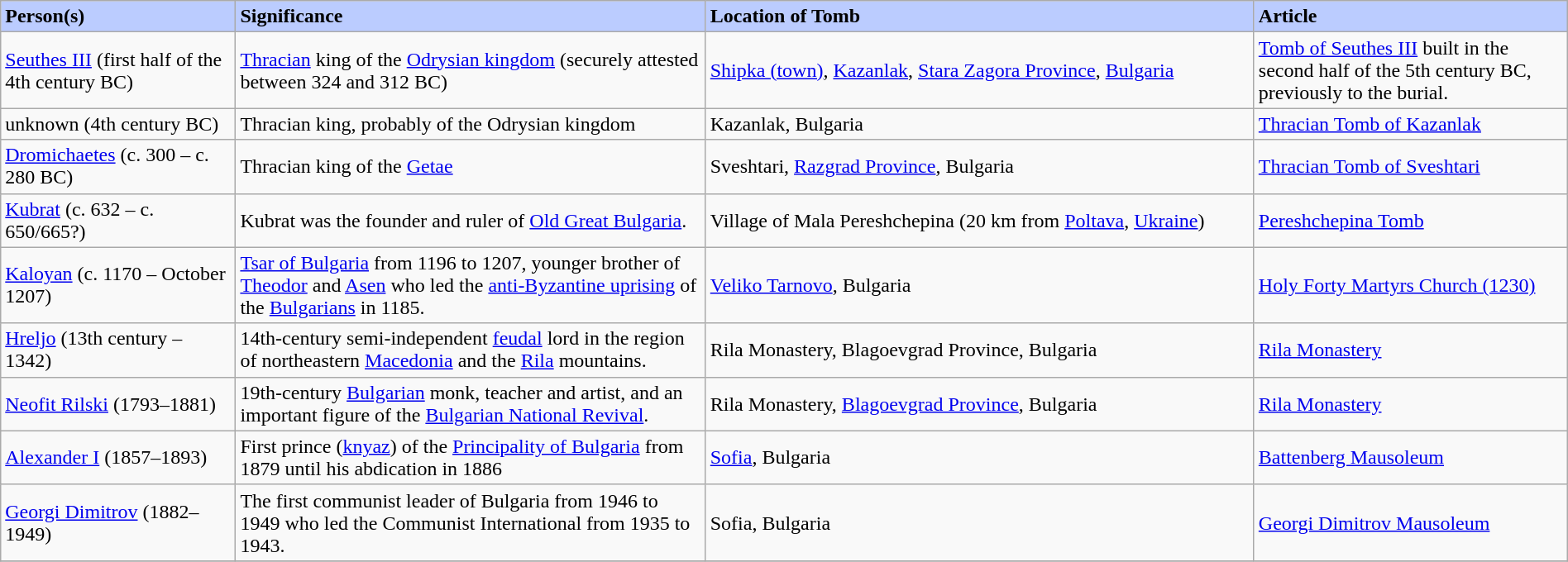<table class="wikitable" width="100%" border="1" cellspacing="0" cellpadding="2">
<tr>
<td width="15%" bgcolor="#bbccff"><strong>Person(s)</strong></td>
<td width="30%" bgcolor="#bbccff"><strong>Significance</strong></td>
<td width="35%" bgcolor="#bbccff"><strong>Location of Tomb</strong></td>
<td width="20%" bgcolor="#bbccff"><strong>Article</strong></td>
</tr>
<tr>
<td><a href='#'>Seuthes III</a> (first half of the 4th century BC)</td>
<td><a href='#'>Thracian</a> king of the <a href='#'>Odrysian kingdom</a> (securely attested between 324 and 312 BC)</td>
<td><a href='#'>Shipka (town)</a>, <a href='#'>Kazanlak</a>, <a href='#'>Stara Zagora Province</a>, <a href='#'>Bulgaria</a></td>
<td><a href='#'>Tomb of Seuthes III</a> built in the second half of the 5th century BC, previously to the burial.</td>
</tr>
<tr>
<td>unknown (4th century BC)</td>
<td>Thracian king, probably of the Odrysian kingdom</td>
<td>Kazanlak, Bulgaria</td>
<td><a href='#'>Thracian Tomb of Kazanlak</a></td>
</tr>
<tr>
<td><a href='#'>Dromichaetes</a> (c. 300 – c. 280 BC)</td>
<td>Thracian king of the <a href='#'>Getae</a></td>
<td>Sveshtari, <a href='#'>Razgrad Province</a>, Bulgaria</td>
<td><a href='#'>Thracian Tomb of Sveshtari</a></td>
</tr>
<tr>
<td><a href='#'>Kubrat</a> (c. 632 – c. 650/665?)</td>
<td>Kubrat was the founder and ruler of <a href='#'>Old Great Bulgaria</a>.</td>
<td>Village of Mala Pereshchepina (20 km from <a href='#'>Poltava</a>, <a href='#'>Ukraine</a>)</td>
<td><a href='#'>Pereshchepina Tomb</a></td>
</tr>
<tr>
<td><a href='#'>Kaloyan</a> (c. 1170 – October 1207)</td>
<td><a href='#'>Tsar of Bulgaria</a> from 1196 to 1207, younger brother of <a href='#'>Theodor</a> and <a href='#'>Asen</a> who led the <a href='#'>anti-Byzantine uprising</a> of the <a href='#'>Bulgarians</a> in 1185.</td>
<td><a href='#'>Veliko Tarnovo</a>, Bulgaria</td>
<td><a href='#'>Holy Forty Martyrs Church (1230)</a></td>
</tr>
<tr>
<td><a href='#'>Hreljo</a> (13th century – 1342)</td>
<td>14th-century semi-independent <a href='#'>feudal</a> lord in the region of northeastern <a href='#'>Macedonia</a> and the <a href='#'>Rila</a> mountains.</td>
<td>Rila Monastery, Blagoevgrad Province, Bulgaria</td>
<td><a href='#'>Rila Monastery</a></td>
</tr>
<tr>
<td><a href='#'>Neofit Rilski</a> (1793–1881)</td>
<td>19th-century <a href='#'>Bulgarian</a> monk, teacher and artist, and an important figure of the <a href='#'>Bulgarian National Revival</a>.</td>
<td>Rila Monastery, <a href='#'>Blagoevgrad Province</a>, Bulgaria</td>
<td><a href='#'>Rila Monastery</a></td>
</tr>
<tr>
<td><a href='#'>Alexander I</a> (1857–1893)</td>
<td>First prince (<a href='#'>knyaz</a>) of the <a href='#'>Principality of Bulgaria</a> from 1879 until his abdication in 1886</td>
<td><a href='#'>Sofia</a>, Bulgaria</td>
<td><a href='#'>Battenberg Mausoleum</a></td>
</tr>
<tr>
<td><a href='#'>Georgi Dimitrov</a> (1882–1949)</td>
<td>The first communist leader of Bulgaria from 1946 to 1949 who led the Communist International from 1935 to 1943.</td>
<td>Sofia, Bulgaria</td>
<td><a href='#'>Georgi Dimitrov Mausoleum</a></td>
</tr>
<tr>
</tr>
</table>
